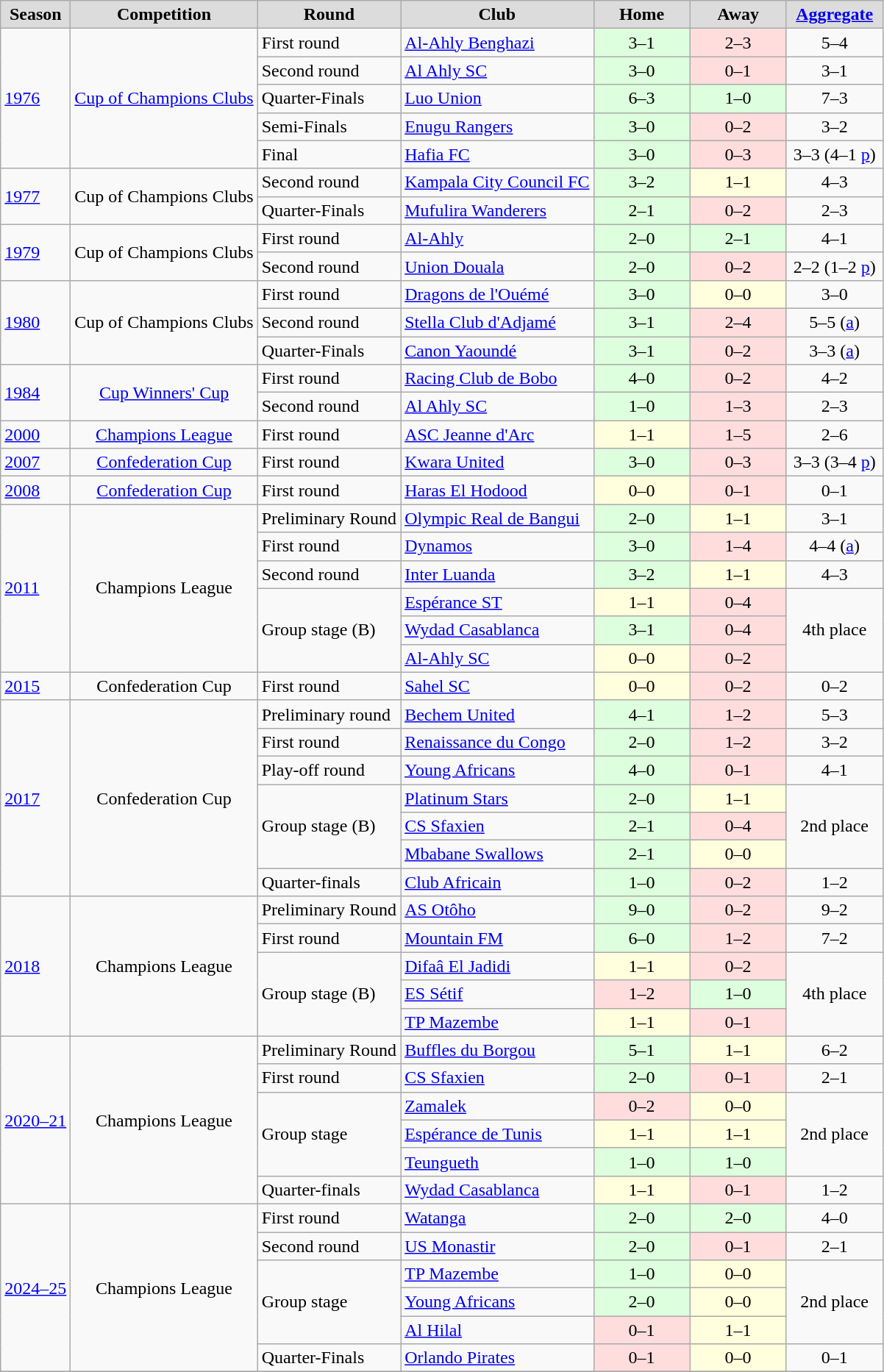<table class="wikitable" style="text-align: center;">
<tr>
<th style="background:#DCDCDC">Season</th>
<th style="background:#DCDCDC">Competition</th>
<th style="background:#DCDCDC">Round</th>
<th style="background:#DCDCDC">Club</th>
<th width="80" style="background:#DCDCDC">Home</th>
<th width="80" style="background:#DCDCDC">Away</th>
<th width="80" style="background:#DCDCDC"><a href='#'>Aggregate</a></th>
</tr>
<tr>
<td rowspan=5 align=left><a href='#'>1976</a></td>
<td rowspan="5"><a href='#'>Cup of Champions Clubs</a></td>
<td align=left>First round</td>
<td align=left> <a href='#'>Al-Ahly Benghazi</a></td>
<td bgcolor="#ddffdd">3–1</td>
<td bgcolor="#ffdddd">2–3</td>
<td>5–4</td>
</tr>
<tr>
<td align=left>Second round</td>
<td align=left> <a href='#'>Al Ahly SC</a></td>
<td bgcolor="#ddffdd">3–0</td>
<td bgcolor="#ffdddd">0–1</td>
<td>3–1</td>
</tr>
<tr>
<td align=left>Quarter-Finals</td>
<td align=left> <a href='#'>Luo Union</a></td>
<td bgcolor="#ddffdd">6–3</td>
<td bgcolor="#ddffdd">1–0</td>
<td>7–3</td>
</tr>
<tr>
<td align=left>Semi-Finals</td>
<td align=left> <a href='#'>Enugu Rangers</a></td>
<td bgcolor="#ddffdd">3–0</td>
<td bgcolor="#ffdddd">0–2</td>
<td>3–2</td>
</tr>
<tr>
<td align=left>Final</td>
<td align=left> <a href='#'>Hafia FC</a></td>
<td bgcolor="#ddffdd">3–0</td>
<td bgcolor="#ffdddd">0–3</td>
<td>3–3 (4–1 <a href='#'>p</a>)</td>
</tr>
<tr>
<td rowspan=2 align=left><a href='#'>1977</a></td>
<td rowspan="2">Cup of Champions Clubs</td>
<td align=left>Second round</td>
<td align=left> <a href='#'>Kampala City Council FC</a></td>
<td bgcolor="#ddffdd">3–2</td>
<td bgcolor="#ffffdd">1–1</td>
<td>4–3</td>
</tr>
<tr>
<td align=left>Quarter-Finals</td>
<td align=left> <a href='#'>Mufulira Wanderers</a></td>
<td bgcolor="#ddffdd">2–1</td>
<td bgcolor="#ffdddd">0–2</td>
<td>2–3</td>
</tr>
<tr>
<td rowspan=2 align=left><a href='#'>1979</a></td>
<td rowspan="2">Cup of Champions Clubs</td>
<td align=left>First round</td>
<td align=left> <a href='#'>Al-Ahly</a></td>
<td bgcolor="#ddffdd">2–0</td>
<td bgcolor="#ddffdd">2–1</td>
<td>4–1</td>
</tr>
<tr>
<td align=left>Second round</td>
<td align=left> <a href='#'>Union Douala</a></td>
<td bgcolor="#ddffdd">2–0</td>
<td bgcolor="#ffdddd">0–2</td>
<td>2–2 (1–2 <a href='#'>p</a>)</td>
</tr>
<tr>
<td rowspan=3 align=left><a href='#'>1980</a></td>
<td rowspan="3">Cup of Champions Clubs</td>
<td align=left>First round</td>
<td align=left> <a href='#'>Dragons de l'Ouémé</a></td>
<td bgcolor="#ddffdd">3–0</td>
<td bgcolor="#ffffdd">0–0</td>
<td>3–0</td>
</tr>
<tr>
<td align=left>Second round</td>
<td align=left> <a href='#'>Stella Club d'Adjamé</a></td>
<td bgcolor="#ddffdd">3–1</td>
<td bgcolor="#ffdddd">2–4</td>
<td>5–5 (<a href='#'>a</a>)</td>
</tr>
<tr>
<td align=left>Quarter-Finals</td>
<td align=left> <a href='#'>Canon Yaoundé</a></td>
<td bgcolor="#ddffdd">3–1</td>
<td bgcolor="#ffdddd">0–2</td>
<td>3–3 (<a href='#'>a</a>)</td>
</tr>
<tr>
<td rowspan=2 align=left><a href='#'>1984</a></td>
<td rowspan="2"><a href='#'>Cup Winners' Cup</a></td>
<td align=left>First round</td>
<td align=left> <a href='#'>Racing Club de Bobo</a></td>
<td bgcolor="#ddffdd">4–0</td>
<td bgcolor="#ffdddd">0–2</td>
<td>4–2</td>
</tr>
<tr>
<td align=left>Second round</td>
<td align=left> <a href='#'>Al Ahly SC</a></td>
<td bgcolor="#ddffdd">1–0</td>
<td bgcolor="#ffdddd">1–3</td>
<td>2–3</td>
</tr>
<tr>
<td align=left><a href='#'>2000</a></td>
<td><a href='#'>Champions League</a></td>
<td align=left>First round</td>
<td align=left> <a href='#'>ASC Jeanne d'Arc</a></td>
<td bgcolor="#ffffdd">1–1</td>
<td bgcolor="#ffdddd">1–5</td>
<td>2–6</td>
</tr>
<tr>
<td align=left><a href='#'>2007</a></td>
<td><a href='#'>Confederation Cup</a></td>
<td align=left>First round</td>
<td align=left> <a href='#'>Kwara United</a></td>
<td bgcolor="#ddffdd">3–0</td>
<td bgcolor="#ffdddd">0–3</td>
<td>3–3 (3–4 <a href='#'>p</a>)</td>
</tr>
<tr>
<td align=left><a href='#'>2008</a></td>
<td><a href='#'>Confederation Cup</a></td>
<td align=left>First round</td>
<td align=left> <a href='#'>Haras El Hodood</a></td>
<td bgcolor="#ffffdd">0–0</td>
<td bgcolor="#ffdddd">0–1</td>
<td>0–1</td>
</tr>
<tr>
<td rowspan=6 align=left><a href='#'>2011</a></td>
<td rowspan="6">Champions League</td>
<td align=left>Preliminary Round</td>
<td align=left> <a href='#'>Olympic Real de Bangui</a></td>
<td bgcolor="#ddffdd">2–0</td>
<td bgcolor="#ffffdd">1–1</td>
<td>3–1</td>
</tr>
<tr>
<td align=left>First round</td>
<td align=left> <a href='#'>Dynamos</a></td>
<td bgcolor="#ddffdd">3–0</td>
<td bgcolor="#ffdddd">1–4</td>
<td>4–4 (<a href='#'>a</a>)</td>
</tr>
<tr>
<td align=left>Second round</td>
<td align=left> <a href='#'>Inter Luanda</a></td>
<td bgcolor="#ddffdd">3–2</td>
<td bgcolor="#ffffdd">1–1</td>
<td>4–3</td>
</tr>
<tr>
<td rowspan="3" align=left>Group stage (B)</td>
<td align=left> <a href='#'>Espérance ST</a></td>
<td bgcolor="#ffffdd">1–1</td>
<td bgcolor="#ffdddd">0–4</td>
<td rowspan="3">4th place</td>
</tr>
<tr>
<td align=left> <a href='#'>Wydad Casablanca</a></td>
<td bgcolor="#ddffdd">3–1</td>
<td bgcolor="#ffdddd">0–4</td>
</tr>
<tr>
<td align=left> <a href='#'>Al-Ahly SC</a></td>
<td bgcolor="#ffffdd">0–0</td>
<td bgcolor="#ffdddd">0–2</td>
</tr>
<tr>
<td align=left><a href='#'>2015</a></td>
<td>Confederation Cup</td>
<td align=left>First round</td>
<td align=left> <a href='#'>Sahel SC</a></td>
<td bgcolor="#ffffdd">0–0</td>
<td bgcolor="#ffdddd">0–2</td>
<td>0–2</td>
</tr>
<tr>
<td rowspan=7 align=left><a href='#'>2017</a></td>
<td rowspan="7">Confederation Cup</td>
<td align=left>Preliminary round</td>
<td align=left> <a href='#'>Bechem United</a></td>
<td bgcolor="#ddffdd">4–1</td>
<td bgcolor="#ffdddd">1–2</td>
<td>5–3</td>
</tr>
<tr>
<td align=left>First round</td>
<td align=left> <a href='#'>Renaissance du Congo</a></td>
<td bgcolor="#ddffdd">2–0</td>
<td bgcolor="#ffdddd">1–2</td>
<td>3–2</td>
</tr>
<tr>
<td align=left>Play-off round</td>
<td align=left> <a href='#'>Young Africans</a></td>
<td bgcolor="#ddffdd">4–0</td>
<td bgcolor="#ffdddd">0–1</td>
<td>4–1</td>
</tr>
<tr>
<td rowspan="3" align=left>Group stage (B)</td>
<td align=left> <a href='#'>Platinum Stars</a></td>
<td bgcolor="#ddffdd">2–0</td>
<td bgcolor="#ffffdd">1–1</td>
<td rowspan="3">2nd place</td>
</tr>
<tr>
<td align=left> <a href='#'>CS Sfaxien</a></td>
<td bgcolor="#ddffdd">2–1</td>
<td bgcolor="#ffdddd">0–4</td>
</tr>
<tr>
<td align=left> <a href='#'>Mbabane Swallows</a></td>
<td bgcolor="#ddffdd">2–1</td>
<td bgcolor="#ffffdd">0–0</td>
</tr>
<tr>
<td align=left>Quarter-finals</td>
<td align=left> <a href='#'>Club Africain</a></td>
<td bgcolor="#ddffdd">1–0</td>
<td bgcolor="#ffdddd">0–2</td>
<td>1–2</td>
</tr>
<tr>
<td rowspan=5 align=left><a href='#'>2018</a></td>
<td rowspan="5">Champions League</td>
<td align=left>Preliminary Round</td>
<td align=left> <a href='#'>AS Otôho</a></td>
<td bgcolor="#ddffdd">9–0</td>
<td bgcolor="#ffdddd">0–2</td>
<td>9–2</td>
</tr>
<tr>
<td align=left>First round</td>
<td align=left> <a href='#'>Mountain FM</a></td>
<td bgcolor="#ddffdd">6–0</td>
<td bgcolor="#ffdddd">1–2</td>
<td>7–2</td>
</tr>
<tr>
<td rowspan="3" align=left>Group stage (B)</td>
<td align=left> <a href='#'>Difaâ El Jadidi</a></td>
<td bgcolor="#ffffdd">1–1</td>
<td bgcolor="#ffdddd">0–2</td>
<td rowspan="3">4th place</td>
</tr>
<tr>
<td align=left> <a href='#'>ES Sétif</a></td>
<td bgcolor="#ffdddd">1–2</td>
<td bgcolor="#ddffdd">1–0</td>
</tr>
<tr>
<td align=left> <a href='#'>TP Mazembe</a></td>
<td bgcolor="#ffffdd">1–1</td>
<td bgcolor="#ffdddd">0–1</td>
</tr>
<tr>
<td rowspan="6"><a href='#'>2020–21</a></td>
<td rowspan="6">Champions League</td>
<td align=left>Preliminary Round</td>
<td align=left> <a href='#'>Buffles du Borgou</a></td>
<td bgcolor="#ddffdd">5–1</td>
<td bgcolor="#ffffdd">1–1</td>
<td>6–2</td>
</tr>
<tr>
<td align=left>First round</td>
<td align=left> <a href='#'>CS Sfaxien</a></td>
<td bgcolor="#ddffdd">2–0</td>
<td bgcolor="#ffdddd">0–1</td>
<td>2–1</td>
</tr>
<tr>
<td align=left rowspan="3">Group stage</td>
<td align=left> <a href='#'>Zamalek</a></td>
<td bgcolor="#ffdddd">0–2</td>
<td bgcolor="#ffffdd">0–0</td>
<td rowspan="3">2nd place</td>
</tr>
<tr>
<td align=left> <a href='#'>Espérance de Tunis</a></td>
<td bgcolor="#ffffdd">1–1</td>
<td bgcolor="#ffffdd">1–1</td>
</tr>
<tr>
<td align=left> <a href='#'>Teungueth</a></td>
<td bgcolor="#ddffdd">1–0</td>
<td bgcolor="#ddffdd">1–0</td>
</tr>
<tr>
<td align=left>Quarter-finals</td>
<td align=left> <a href='#'>Wydad Casablanca</a></td>
<td bgcolor="#ffffdd">1–1</td>
<td bgcolor="#ffdddd">0–1</td>
<td>1–2</td>
</tr>
<tr>
<td rowspan="6"><a href='#'>2024–25</a></td>
<td rowspan="6">Champions League</td>
<td align=left>First round</td>
<td align=left> <a href='#'>Watanga</a></td>
<td bgcolor="#ddffdd">2–0</td>
<td bgcolor="#ddffdd">2–0</td>
<td>4–0</td>
</tr>
<tr>
<td align=left>Second round</td>
<td align=left> <a href='#'>US Monastir</a></td>
<td bgcolor="#ddffdd">2–0</td>
<td bgcolor="#ffdddd">0–1</td>
<td>2–1</td>
</tr>
<tr>
<td align=left rowspan="3">Group stage</td>
<td align=left> <a href='#'>TP Mazembe</a></td>
<td bgcolor="#ddffdd">1–0</td>
<td bgcolor="#ffffdd">0–0</td>
<td rowspan="3">2nd place</td>
</tr>
<tr>
<td align=left> <a href='#'>Young Africans</a></td>
<td bgcolor="#ddffdd">2–0</td>
<td bgcolor="#ffffdd">0–0</td>
</tr>
<tr>
<td align=left> <a href='#'>Al Hilal</a></td>
<td bgcolor="#ffdddd">0–1</td>
<td bgcolor="#ffffdd">1–1</td>
</tr>
<tr>
<td align=left>Quarter-Finals</td>
<td align=left> <a href='#'>Orlando Pirates</a></td>
<td bgcolor="#ffdddd">0–1</td>
<td bgcolor="#ffffdd">0–0</td>
<td>0–1</td>
</tr>
<tr>
</tr>
</table>
